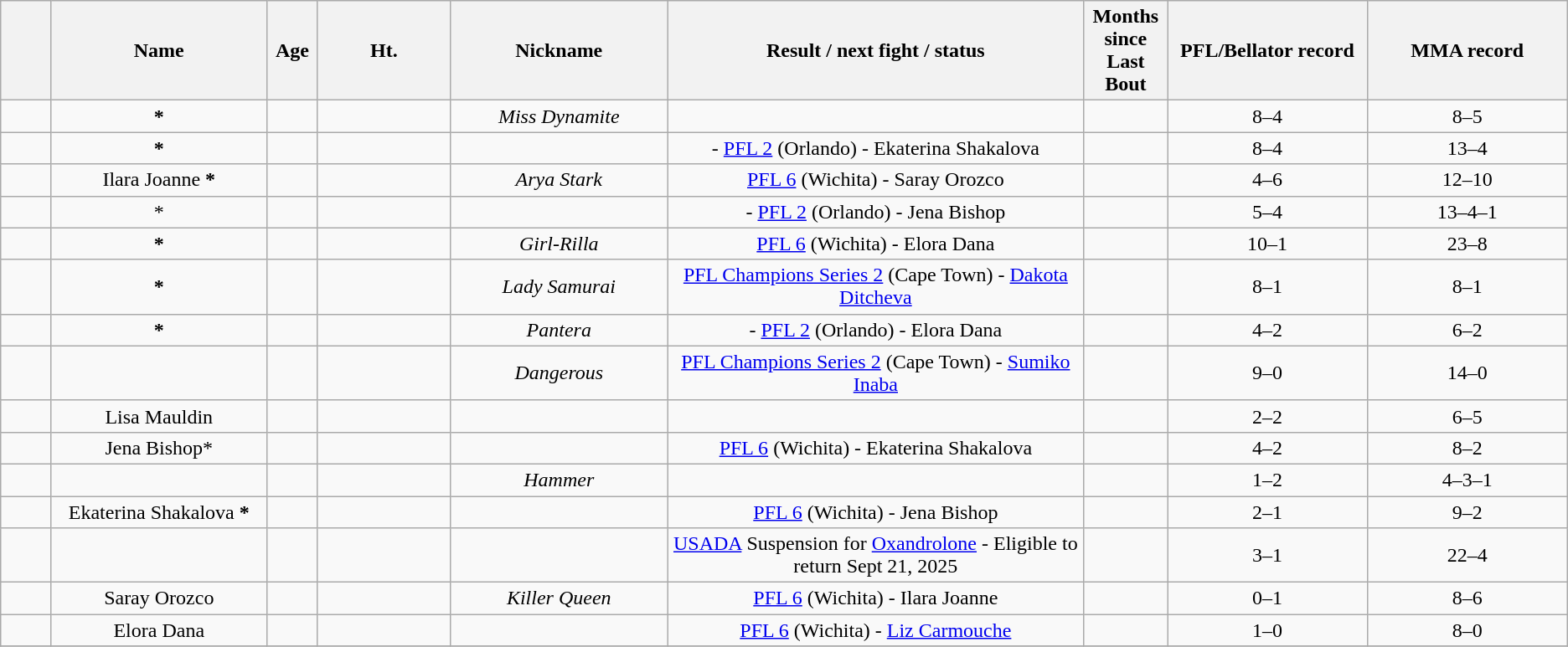<table class="wikitable sortable" style="text-align:center">
<tr>
<th width=3%></th>
<th width=13%>Name</th>
<th width=3%>Age</th>
<th width=8%>Ht.</th>
<th width=13%>Nickname</th>
<th width=25%>Result / next fight / status</th>
<th width=5%>Months since Last Bout</th>
<th width="12%">PFL/Bellator record</th>
<th width="12%">MMA record</th>
</tr>
<tr>
<td></td>
<td> <strong>*</strong></td>
<td></td>
<td></td>
<td><em>Miss Dynamite</em></td>
<td></td>
<td></td>
<td>8–4</td>
<td>8–5</td>
</tr>
<tr>
<td></td>
<td> <strong>*</strong></td>
<td></td>
<td></td>
<td></td>
<td> - <a href='#'>PFL 2</a> (Orlando) - Ekaterina Shakalova</td>
<td></td>
<td>8–4</td>
<td>13–4</td>
</tr>
<tr>
<td></td>
<td>Ilara Joanne <strong>*</strong></td>
<td></td>
<td></td>
<td><em>Arya Stark</em></td>
<td><a href='#'>PFL 6</a> (Wichita) - Saray Orozco</td>
<td></td>
<td>4–6</td>
<td>12–10</td>
</tr>
<tr>
<td></td>
<td>*</td>
<td></td>
<td></td>
<td></td>
<td> - <a href='#'>PFL 2</a> (Orlando) - Jena Bishop</td>
<td></td>
<td>5–4</td>
<td>13–4–1</td>
</tr>
<tr>
<td></td>
<td> <strong>*</strong></td>
<td></td>
<td></td>
<td><em>Girl-Rilla</em></td>
<td><a href='#'>PFL 6</a> (Wichita) - Elora Dana</td>
<td></td>
<td>10–1</td>
<td>23–8</td>
</tr>
<tr>
<td></td>
<td> <strong>*</strong></td>
<td></td>
<td></td>
<td><em>Lady Samurai</em></td>
<td><a href='#'>PFL Champions Series 2</a> (Cape Town) - <a href='#'>Dakota Ditcheva</a></td>
<td></td>
<td>8–1</td>
<td>8–1</td>
</tr>
<tr>
<td></td>
<td> <strong>*</strong></td>
<td></td>
<td></td>
<td><em>Pantera</em></td>
<td> - <a href='#'>PFL 2</a> (Orlando) - Elora Dana</td>
<td></td>
<td>4–2</td>
<td>6–2</td>
</tr>
<tr>
<td></td>
<td></td>
<td></td>
<td></td>
<td><em>Dangerous</em></td>
<td><a href='#'>PFL Champions Series 2</a> (Cape Town) - <a href='#'>Sumiko Inaba</a></td>
<td></td>
<td>9–0</td>
<td>14–0</td>
</tr>
<tr>
<td></td>
<td>Lisa Mauldin</td>
<td></td>
<td></td>
<td></td>
<td></td>
<td></td>
<td>2–2</td>
<td>6–5</td>
</tr>
<tr>
<td></td>
<td>Jena Bishop*</td>
<td></td>
<td></td>
<td></td>
<td><a href='#'>PFL 6</a> (Wichita) - Ekaterina Shakalova</td>
<td></td>
<td>4–2</td>
<td>8–2</td>
</tr>
<tr>
<td></td>
<td></td>
<td></td>
<td></td>
<td><em>Hammer</em></td>
<td></td>
<td></td>
<td>1–2</td>
<td>4–3–1</td>
</tr>
<tr>
<td></td>
<td>Ekaterina Shakalova <strong>*</strong></td>
<td></td>
<td></td>
<td></td>
<td><a href='#'>PFL 6</a> (Wichita) - Jena Bishop</td>
<td></td>
<td>2–1</td>
<td>9–2</td>
</tr>
<tr>
<td></td>
<td></td>
<td></td>
<td></td>
<td></td>
<td><a href='#'>USADA</a> Suspension for <a href='#'>Oxandrolone</a> - Eligible to return Sept 21, 2025</td>
<td></td>
<td>3–1</td>
<td>22–4</td>
</tr>
<tr>
<td></td>
<td>Saray Orozco</td>
<td></td>
<td></td>
<td><em>Killer Queen</em></td>
<td><a href='#'>PFL 6</a> (Wichita) - Ilara Joanne</td>
<td></td>
<td>0–1</td>
<td>8–6</td>
</tr>
<tr>
<td></td>
<td>Elora Dana</td>
<td></td>
<td></td>
<td></td>
<td><a href='#'>PFL 6</a> (Wichita) - <a href='#'>Liz Carmouche</a></td>
<td></td>
<td>1–0</td>
<td>8–0</td>
</tr>
<tr>
</tr>
</table>
